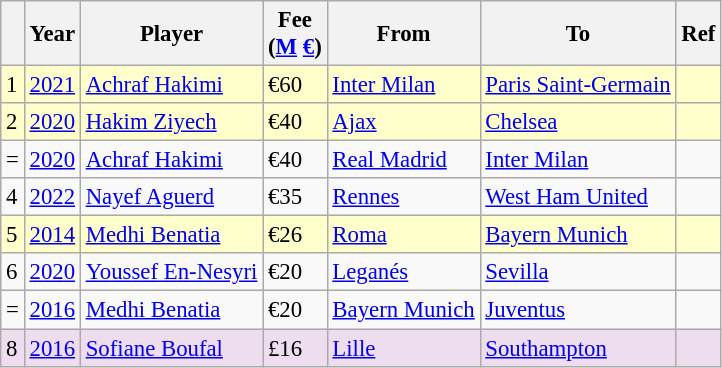<table class="wikitable plainrowheaders sortable" style="text-align:left;font-size:95%">
<tr>
<th scope="col"></th>
<th scope="col">Year</th>
<th scope="col">Player</th>
<th scope="col">Fee<br>(<a href='#'>M</a> <a href='#'>€</a>)</th>
<th scope="col">From</th>
<th scope="col">To</th>
<th scope="col">Ref</th>
</tr>
<tr style="background:#FFFFCC;">
<td>1</td>
<td><a href='#'>2021</a></td>
<td><a href='#'>Achraf Hakimi</a></td>
<td>€60</td>
<td> <a href='#'>Inter Milan</a></td>
<td> <a href='#'>Paris Saint-Germain</a></td>
<td></td>
</tr>
<tr style="background:#FFFFCC;">
<td>2</td>
<td><a href='#'>2020</a></td>
<td><a href='#'>Hakim Ziyech</a></td>
<td>€40</td>
<td> <a href='#'>Ajax</a></td>
<td> <a href='#'>Chelsea</a></td>
<td></td>
</tr>
<tr>
<td>=</td>
<td><a href='#'>2020</a></td>
<td><a href='#'>Achraf Hakimi</a></td>
<td>€40</td>
<td> <a href='#'>Real Madrid</a></td>
<td> <a href='#'>Inter Milan</a></td>
<td></td>
</tr>
<tr>
<td>4</td>
<td><a href='#'>2022</a></td>
<td><a href='#'>Nayef Aguerd</a></td>
<td>€35</td>
<td> <a href='#'>Rennes</a></td>
<td> <a href='#'>West Ham United</a></td>
<td></td>
</tr>
<tr style="background:#FFFFCC;">
<td>5</td>
<td><a href='#'>2014</a></td>
<td><a href='#'>Medhi Benatia</a></td>
<td>€26</td>
<td> <a href='#'>Roma</a></td>
<td> <a href='#'>Bayern Munich</a></td>
<td></td>
</tr>
<tr>
<td>6</td>
<td><a href='#'>2020</a></td>
<td><a href='#'>Youssef En-Nesyri</a></td>
<td>€20</td>
<td> <a href='#'>Leganés</a></td>
<td> <a href='#'>Sevilla</a></td>
<td></td>
</tr>
<tr>
<td>=</td>
<td><a href='#'>2016</a></td>
<td><a href='#'>Medhi Benatia</a></td>
<td>€20</td>
<td> <a href='#'>Bayern Munich</a></td>
<td> <a href='#'>Juventus</a></td>
<td></td>
</tr>
<tr style="background:#EEDDEE;">
<td>8</td>
<td><a href='#'>2016</a></td>
<td><a href='#'>Sofiane Boufal</a></td>
<td>£16</td>
<td> <a href='#'>Lille</a></td>
<td> <a href='#'>Southampton</a></td>
<td></td>
</tr>
</table>
